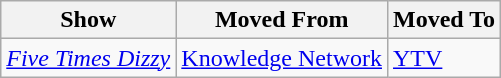<table class="wikitable">
<tr ">
<th>Show</th>
<th>Moved From</th>
<th>Moved To</th>
</tr>
<tr>
<td><em><a href='#'>Five Times Dizzy</a></em></td>
<td><a href='#'>Knowledge Network</a></td>
<td><a href='#'>YTV</a></td>
</tr>
</table>
